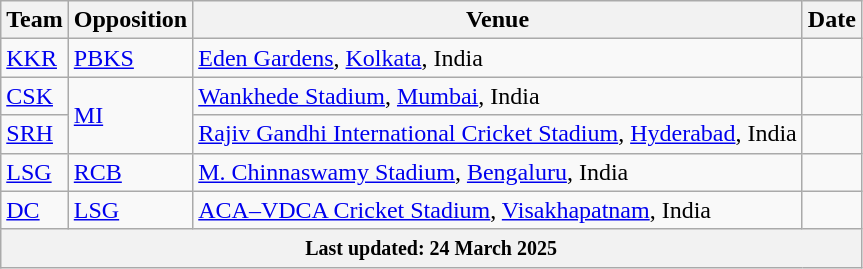<table class="wikitable">
<tr>
<th>Team</th>
<th>Opposition</th>
<th>Venue</th>
<th>Date</th>
</tr>
<tr>
<td><a href='#'>KKR</a></td>
<td><a href='#'>PBKS</a></td>
<td><a href='#'>Eden Gardens</a>, <a href='#'>Kolkata</a>, India</td>
<td></td>
</tr>
<tr>
<td><a href='#'>CSK</a></td>
<td rowspan=2><a href='#'>MI</a></td>
<td><a href='#'>Wankhede Stadium</a>, <a href='#'>Mumbai</a>, India</td>
<td></td>
</tr>
<tr>
<td><a href='#'>SRH</a></td>
<td><a href='#'>Rajiv Gandhi International Cricket Stadium</a>, <a href='#'>Hyderabad</a>, India</td>
<td></td>
</tr>
<tr>
<td><a href='#'>LSG</a></td>
<td><a href='#'>RCB</a></td>
<td><a href='#'>M. Chinnaswamy Stadium</a>, <a href='#'>Bengaluru</a>, India</td>
<td></td>
</tr>
<tr>
<td><a href='#'>DC</a></td>
<td><a href='#'>LSG</a></td>
<td><a href='#'>ACA–VDCA Cricket Stadium</a>, <a href='#'>Visakhapatnam</a>, India</td>
<td></td>
</tr>
<tr class="sortbottom">
<th colspan="4"><small>Last updated: 24 March 2025</small></th>
</tr>
</table>
